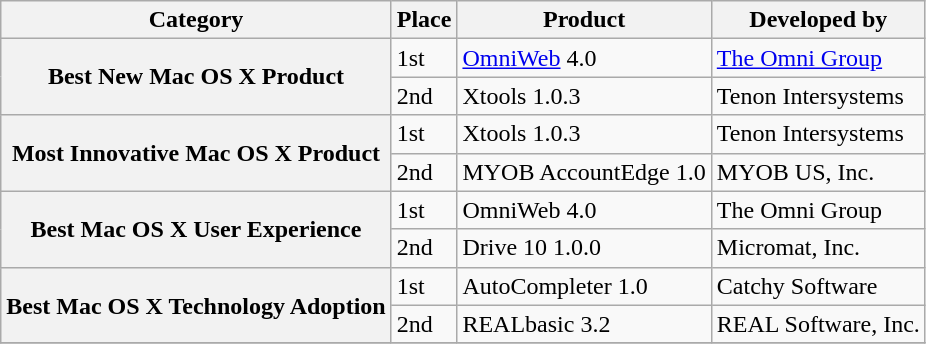<table class="wikitable">
<tr>
<th>Category</th>
<th>Place</th>
<th>Product</th>
<th>Developed by</th>
</tr>
<tr>
<th rowspan="2">Best New Mac OS X Product</th>
<td>1st</td>
<td><a href='#'>OmniWeb</a> 4.0</td>
<td><a href='#'>The Omni Group</a></td>
</tr>
<tr>
<td>2nd</td>
<td>Xtools 1.0.3</td>
<td>Tenon Intersystems</td>
</tr>
<tr>
<th rowspan="2">Most Innovative Mac OS X Product</th>
<td>1st</td>
<td>Xtools 1.0.3</td>
<td>Tenon Intersystems</td>
</tr>
<tr>
<td>2nd</td>
<td>MYOB AccountEdge 1.0</td>
<td>MYOB US, Inc.</td>
</tr>
<tr>
<th rowspan="2">Best Mac OS X User Experience</th>
<td>1st</td>
<td>OmniWeb 4.0</td>
<td>The Omni Group</td>
</tr>
<tr>
<td>2nd</td>
<td>Drive 10 1.0.0</td>
<td>Micromat, Inc.</td>
</tr>
<tr>
<th rowspan="2">Best Mac OS X Technology Adoption</th>
<td>1st</td>
<td>AutoCompleter 1.0</td>
<td>Catchy Software</td>
</tr>
<tr>
<td>2nd</td>
<td>REALbasic 3.2</td>
<td>REAL Software, Inc.</td>
</tr>
<tr>
</tr>
</table>
